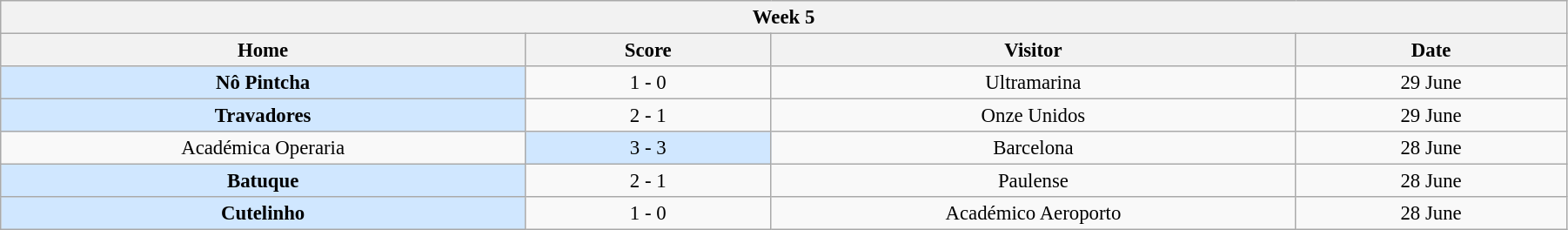<table class="wikitable " style="font-size:95%; text-align: center; width: 95%;">
<tr>
<th colspan="12" style="with: 100%;" align=center>Week 5</th>
</tr>
<tr>
<th width="200">Home</th>
<th width="90">Score</th>
<th width="200">Visitor</th>
<th width="100">Date</th>
</tr>
<tr align=center>
<td bgcolor=#D0E7FF><strong>Nô Pintcha</strong></td>
<td>1 - 0</td>
<td>Ultramarina</td>
<td>29 June</td>
</tr>
<tr align=center>
<td bgcolor=#D0E7FF><strong>Travadores</strong></td>
<td>2 - 1</td>
<td>Onze Unidos</td>
<td>29 June</td>
</tr>
<tr align=center>
<td>Académica Operaria</td>
<td bgcolor=#D0E7FF>3 - 3</td>
<td>Barcelona</td>
<td>28 June</td>
</tr>
<tr align=center>
<td bgcolor=#D0E7FF><strong>Batuque</strong></td>
<td>2 - 1</td>
<td>Paulense</td>
<td>28 June</td>
</tr>
<tr align=center>
<td bgcolor=#D0E7FF><strong>Cutelinho</strong></td>
<td>1 - 0</td>
<td>Académico Aeroporto</td>
<td>28 June</td>
</tr>
</table>
